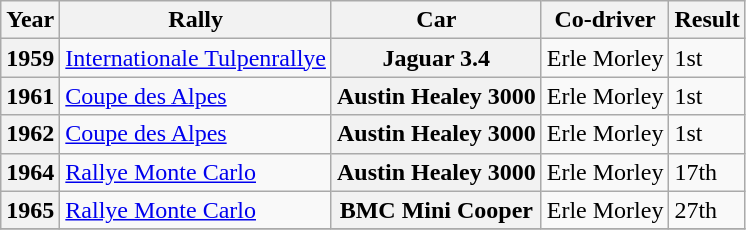<table class="wikitable">
<tr>
<th>Year</th>
<th>Rally</th>
<th>Car</th>
<th>Co-driver</th>
<th>Result</th>
</tr>
<tr>
<th>1959</th>
<td><a href='#'>Internationale Tulpenrallye</a></td>
<th>Jaguar 3.4</th>
<td>Erle Morley</td>
<td>1st</td>
</tr>
<tr>
<th>1961</th>
<td><a href='#'>Coupe des Alpes</a></td>
<th>Austin Healey 3000</th>
<td>Erle Morley</td>
<td>1st</td>
</tr>
<tr>
<th>1962</th>
<td><a href='#'>Coupe des Alpes</a></td>
<th>Austin Healey 3000</th>
<td>Erle Morley</td>
<td>1st</td>
</tr>
<tr>
<th>1964</th>
<td><a href='#'>Rallye Monte Carlo</a></td>
<th>Austin Healey 3000</th>
<td>Erle Morley</td>
<td>17th</td>
</tr>
<tr>
<th>1965</th>
<td><a href='#'>Rallye Monte Carlo</a></td>
<th>BMC Mini Cooper</th>
<td>Erle Morley</td>
<td>27th</td>
</tr>
<tr>
</tr>
</table>
